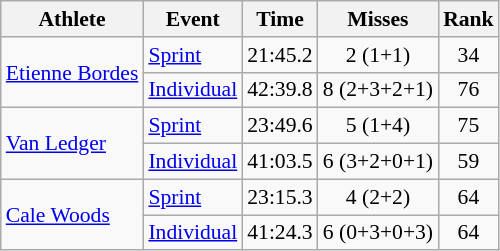<table class="wikitable" style="font-size:90%">
<tr>
<th>Athlete</th>
<th>Event</th>
<th>Time</th>
<th>Misses</th>
<th>Rank</th>
</tr>
<tr align=center>
<td align=left rowspan=2><a href='#'>Etienne Bordes</a></td>
<td align=left><a href='#'>Sprint</a></td>
<td>21:45.2</td>
<td>2 (1+1)</td>
<td>34</td>
</tr>
<tr align=center>
<td align=left><a href='#'>Individual</a></td>
<td>42:39.8</td>
<td>8 (2+3+2+1)</td>
<td>76</td>
</tr>
<tr align=center>
<td align=left rowspan=2><a href='#'>Van Ledger</a><br></td>
<td align=left><a href='#'>Sprint</a></td>
<td>23:49.6</td>
<td>5 (1+4)</td>
<td>75</td>
</tr>
<tr align=center>
<td align=left><a href='#'>Individual</a></td>
<td>41:03.5</td>
<td>6 (3+2+0+1)</td>
<td>59</td>
</tr>
<tr align=center>
<td align=left rowspan=2><a href='#'>Cale Woods</a><br></td>
<td align=left><a href='#'>Sprint</a></td>
<td>23:15.3</td>
<td>4 (2+2)</td>
<td>64</td>
</tr>
<tr align=center>
<td align=left><a href='#'>Individual</a></td>
<td>41:24.3</td>
<td>6 (0+3+0+3)</td>
<td>64</td>
</tr>
</table>
